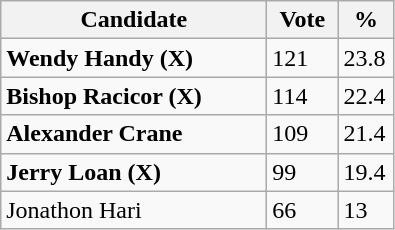<table class="wikitable">
<tr>
<th bgcolor="#DDDDFF" width="170px">Candidate</th>
<th bgcolor="#DDDDFF" width="40px">Vote</th>
<th bgcolor="#DDDDFF" width="30px">%</th>
</tr>
<tr>
<td><strong>Wendy Handy (X)</strong></td>
<td>121</td>
<td>23.8</td>
</tr>
<tr>
<td><strong>Bishop Racicor (X)</strong></td>
<td>114</td>
<td>22.4</td>
</tr>
<tr>
<td><strong>Alexander Crane</strong></td>
<td>109</td>
<td>21.4</td>
</tr>
<tr>
<td><strong>Jerry Loan (X)</strong></td>
<td>99</td>
<td>19.4</td>
</tr>
<tr>
<td>Jonathon Hari</td>
<td>66</td>
<td>13</td>
</tr>
</table>
